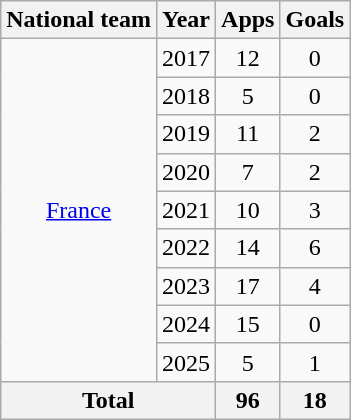<table class="wikitable" style="text-align:center">
<tr>
<th>National team</th>
<th>Year</th>
<th>Apps</th>
<th>Goals</th>
</tr>
<tr>
<td rowspan=9><a href='#'>France</a></td>
<td>2017</td>
<td>12</td>
<td>0</td>
</tr>
<tr>
<td>2018</td>
<td>5</td>
<td>0</td>
</tr>
<tr>
<td>2019</td>
<td>11</td>
<td>2</td>
</tr>
<tr>
<td>2020</td>
<td>7</td>
<td>2</td>
</tr>
<tr>
<td>2021</td>
<td>10</td>
<td>3</td>
</tr>
<tr>
<td>2022</td>
<td>14</td>
<td>6</td>
</tr>
<tr>
<td>2023</td>
<td>17</td>
<td>4</td>
</tr>
<tr>
<td>2024</td>
<td>15</td>
<td>0</td>
</tr>
<tr>
<td>2025</td>
<td>5</td>
<td>1</td>
</tr>
<tr>
<th colspan=2>Total</th>
<th>96</th>
<th>18</th>
</tr>
</table>
